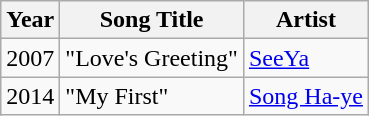<table class="wikitable">
<tr>
<th>Year</th>
<th>Song Title</th>
<th>Artist</th>
</tr>
<tr>
<td>2007</td>
<td> "Love's Greeting"</td>
<td><a href='#'>SeeYa</a></td>
</tr>
<tr>
<td>2014</td>
<td> "My First"</td>
<td><a href='#'>Song Ha-ye</a></td>
</tr>
</table>
